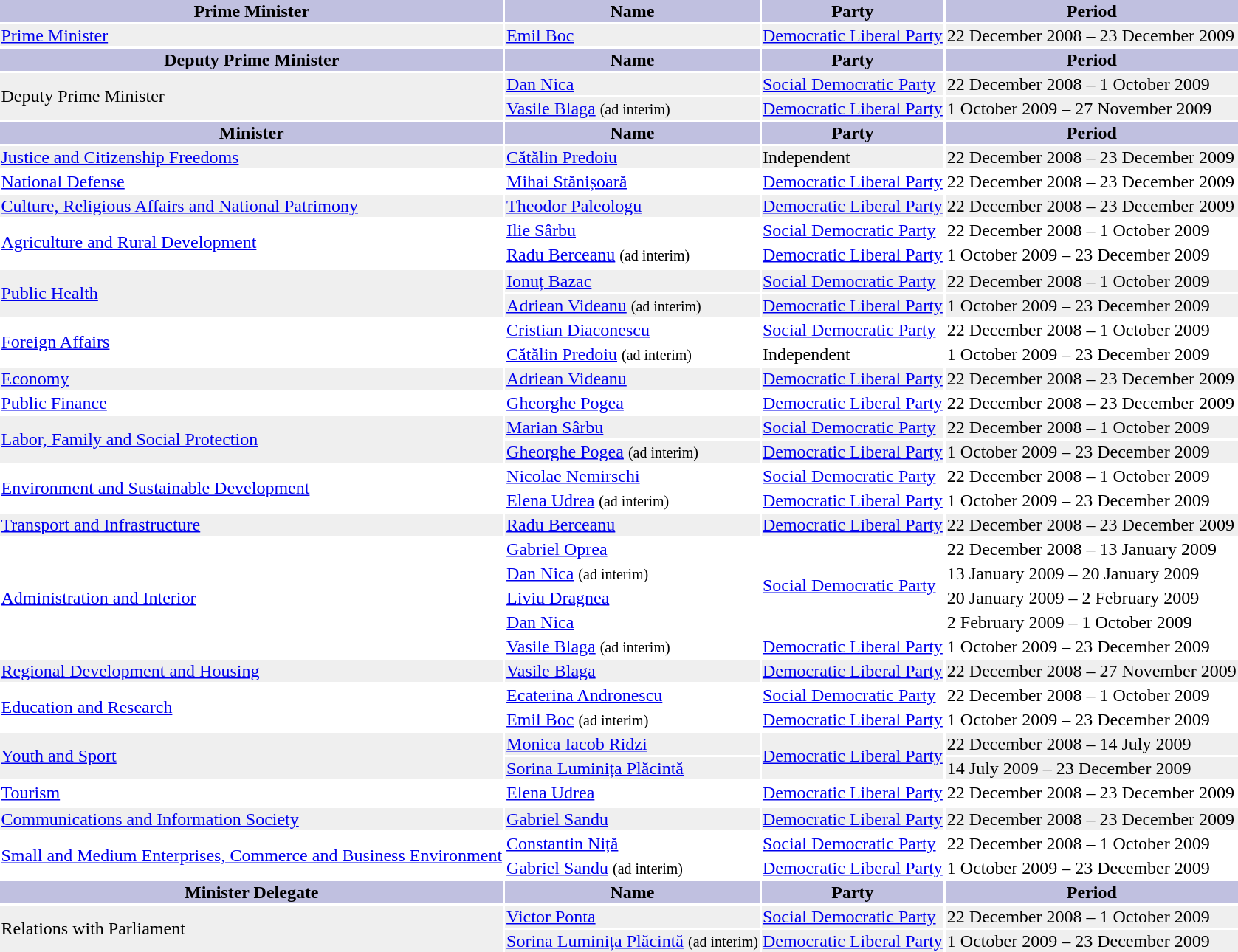<table class="toccolours" style="margin-bottom: 1em; font-size: 100%;">
<tr bgcolor="C0C0E0">
<th>Prime Minister</th>
<th>Name</th>
<th>Party</th>
<th>Period</th>
</tr>
<tr bgcolor="efefef">
<td><a href='#'>Prime Minister</a></td>
<td><a href='#'>Emil Boc</a></td>
<td><a href='#'>Democratic Liberal Party</a></td>
<td>22 December 2008 – 23 December 2009</td>
</tr>
<tr bgcolor="C0C0E0">
<th>Deputy Prime Minister</th>
<th>Name</th>
<th>Party</th>
<th>Period</th>
</tr>
<tr bgcolor="efefef">
<td rowspan="2">Deputy Prime Minister</td>
<td><a href='#'>Dan Nica</a></td>
<td><a href='#'>Social Democratic Party</a></td>
<td>22 December 2008 – 1 October 2009</td>
</tr>
<tr bgcolor="efefef">
<td><a href='#'>Vasile Blaga</a> <small>(ad interim)</small></td>
<td><a href='#'>Democratic Liberal Party</a></td>
<td>1 October 2009 – 27 November 2009</td>
</tr>
<tr bgcolor="C0C0E0">
<th>Minister</th>
<th>Name</th>
<th>Party</th>
<th>Period</th>
</tr>
<tr bgcolor="efefef">
<td><a href='#'>Justice and Citizenship Freedoms</a></td>
<td><a href='#'>Cătălin Predoiu</a></td>
<td>Independent</td>
<td>22 December 2008 – 23 December 2009</td>
</tr>
<tr>
<td><a href='#'>National Defense</a></td>
<td><a href='#'>Mihai Stănișoară</a></td>
<td><a href='#'>Democratic Liberal Party</a></td>
<td>22 December 2008 – 23 December 2009</td>
</tr>
<tr bgcolor="efefef">
<td><a href='#'>Culture, Religious Affairs and National Patrimony</a></td>
<td><a href='#'>Theodor Paleologu</a></td>
<td><a href='#'>Democratic Liberal Party</a></td>
<td>22 December 2008 – 23 December 2009</td>
</tr>
<tr>
<td rowspan="2"><a href='#'>Agriculture and Rural Development</a></td>
<td><a href='#'>Ilie Sârbu</a></td>
<td><a href='#'>Social Democratic Party</a></td>
<td>22 December 2008 – 1 October 2009</td>
</tr>
<tr>
<td><a href='#'>Radu Berceanu</a> <small>(ad interim)</small></td>
<td><a href='#'>Democratic Liberal Party</a></td>
<td>1 October 2009 – 23 December 2009</td>
</tr>
<tr>
</tr>
<tr bgcolor="efefef">
<td rowspan="2"><a href='#'>Public Health</a></td>
<td><a href='#'>Ionuț Bazac</a></td>
<td><a href='#'>Social Democratic Party</a></td>
<td>22 December 2008 – 1 October 2009</td>
</tr>
<tr bgcolor="efefef">
<td><a href='#'>Adriean Videanu</a> <small>(ad interim)</small></td>
<td><a href='#'>Democratic Liberal Party</a></td>
<td>1 October 2009 – 23 December 2009</td>
</tr>
<tr>
<td rowspan="2"><a href='#'>Foreign Affairs</a></td>
<td><a href='#'>Cristian Diaconescu</a></td>
<td><a href='#'>Social Democratic Party</a></td>
<td>22 December 2008 – 1 October 2009</td>
</tr>
<tr>
<td><a href='#'>Cătălin Predoiu</a> <small>(ad interim)</small></td>
<td>Independent</td>
<td>1 October 2009 – 23 December 2009</td>
</tr>
<tr bgcolor="efefef">
<td><a href='#'>Economy</a></td>
<td><a href='#'>Adriean Videanu</a></td>
<td><a href='#'>Democratic Liberal Party</a></td>
<td>22 December 2008 – 23 December 2009</td>
</tr>
<tr>
<td><a href='#'>Public Finance</a></td>
<td><a href='#'>Gheorghe Pogea</a></td>
<td><a href='#'>Democratic Liberal Party</a></td>
<td>22 December 2008 – 23 December 2009</td>
</tr>
<tr bgcolor="efefef">
<td rowspan="2"><a href='#'>Labor, Family and Social Protection</a></td>
<td><a href='#'>Marian Sârbu</a></td>
<td><a href='#'>Social Democratic Party</a></td>
<td>22 December 2008 – 1 October 2009</td>
</tr>
<tr bgcolor="efefef">
<td><a href='#'>Gheorghe Pogea</a> <small>(ad interim)</small></td>
<td><a href='#'>Democratic Liberal Party</a></td>
<td>1 October 2009 – 23 December 2009</td>
</tr>
<tr>
<td rowspan="2"><a href='#'>Environment and Sustainable Development</a></td>
<td><a href='#'>Nicolae Nemirschi</a></td>
<td><a href='#'>Social Democratic Party</a></td>
<td>22 December 2008 – 1 October 2009</td>
</tr>
<tr>
<td><a href='#'>Elena Udrea</a> <small>(ad interim)</small></td>
<td><a href='#'>Democratic Liberal Party</a></td>
<td>1 October 2009 – 23 December 2009</td>
</tr>
<tr bgcolor="efefef">
<td><a href='#'>Transport and Infrastructure</a></td>
<td><a href='#'>Radu Berceanu</a></td>
<td><a href='#'>Democratic Liberal Party</a></td>
<td>22 December 2008 – 23 December 2009</td>
</tr>
<tr>
<td rowspan="5"><a href='#'>Administration and Interior</a></td>
<td><a href='#'>Gabriel Oprea</a></td>
<td rowspan="4"><a href='#'>Social Democratic Party</a></td>
<td>22 December 2008 – 13 January 2009</td>
</tr>
<tr>
<td><a href='#'>Dan Nica</a> <small>(ad interim)</small></td>
<td>13 January 2009 – 20 January 2009</td>
</tr>
<tr>
<td><a href='#'>Liviu Dragnea</a></td>
<td>20 January 2009 – 2 February 2009</td>
</tr>
<tr>
<td><a href='#'>Dan Nica</a></td>
<td>2 February 2009 – 1 October 2009</td>
</tr>
<tr>
<td><a href='#'>Vasile Blaga</a> <small>(ad interim)</small></td>
<td><a href='#'>Democratic Liberal Party</a></td>
<td>1 October 2009 – 23 December 2009</td>
</tr>
<tr bgcolor="efefef">
<td><a href='#'>Regional Development and Housing</a></td>
<td><a href='#'>Vasile Blaga</a></td>
<td><a href='#'>Democratic Liberal Party</a></td>
<td>22 December 2008 – 27 November 2009</td>
</tr>
<tr>
<td rowspan="2"><a href='#'>Education and Research</a></td>
<td><a href='#'>Ecaterina Andronescu</a></td>
<td><a href='#'>Social Democratic Party</a></td>
<td>22 December 2008 – 1 October 2009</td>
</tr>
<tr>
<td><a href='#'>Emil Boc</a> <small>(ad interim)</small></td>
<td><a href='#'>Democratic Liberal Party</a></td>
<td>1 October 2009 – 23 December 2009</td>
</tr>
<tr bgcolor="efefef">
<td rowspan="2"><a href='#'>Youth and Sport</a></td>
<td><a href='#'>Monica Iacob Ridzi</a></td>
<td rowspan="2"><a href='#'>Democratic Liberal Party</a></td>
<td>22 December 2008 – 14 July 2009</td>
</tr>
<tr bgcolor="efefef">
<td><a href='#'>Sorina Luminița Plăcintă</a></td>
<td>14 July 2009 – 23 December 2009</td>
</tr>
<tr>
<td><a href='#'>Tourism</a></td>
<td><a href='#'>Elena Udrea</a></td>
<td><a href='#'>Democratic Liberal Party</a></td>
<td>22 December 2008 – 23 December 2009</td>
</tr>
<tr>
</tr>
<tr bgcolor="efefef">
<td><a href='#'>Communications and Information Society</a></td>
<td><a href='#'>Gabriel Sandu</a></td>
<td><a href='#'>Democratic Liberal Party</a></td>
<td>22 December 2008 – 23 December 2009</td>
</tr>
<tr>
<td rowspan="2"><a href='#'>Small and Medium Enterprises, Commerce and Business Environment</a></td>
<td><a href='#'>Constantin Niță</a></td>
<td><a href='#'>Social Democratic Party</a></td>
<td>22 December 2008 – 1 October 2009</td>
</tr>
<tr>
<td><a href='#'>Gabriel Sandu</a> <small>(ad interim)</small></td>
<td><a href='#'>Democratic Liberal Party</a></td>
<td>1 October 2009 – 23 December 2009</td>
</tr>
<tr bgcolor="C0C0E0">
<th>Minister Delegate</th>
<th>Name</th>
<th>Party</th>
<th>Period</th>
</tr>
<tr bgcolor="efefef">
<td rowspan="2">Relations with Parliament</td>
<td><a href='#'>Victor Ponta</a></td>
<td><a href='#'>Social Democratic Party</a></td>
<td>22 December 2008 – 1 October 2009</td>
</tr>
<tr bgcolor="efefef">
<td><a href='#'>Sorina Luminița Plăcintă</a> <small>(ad interim)</small></td>
<td><a href='#'>Democratic Liberal Party</a></td>
<td>1 October 2009 – 23 December 2009</td>
</tr>
</table>
